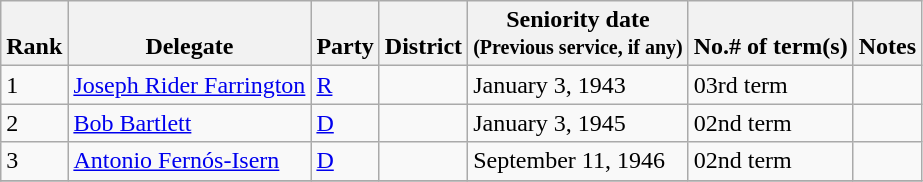<table class="wikitable sortable">
<tr valign=bottom>
<th>Rank</th>
<th>Delegate</th>
<th>Party</th>
<th>District</th>
<th>Seniority date<br><small>(Previous service, if any)</small><br></th>
<th>No.# of term(s)</th>
<th>Notes</th>
</tr>
<tr>
<td>1</td>
<td><a href='#'>Joseph Rider Farrington</a></td>
<td><a href='#'>R</a></td>
<td></td>
<td>January 3, 1943</td>
<td>03rd term</td>
<td></td>
</tr>
<tr>
<td>2</td>
<td><a href='#'>Bob Bartlett</a></td>
<td><a href='#'>D</a></td>
<td></td>
<td>January 3, 1945</td>
<td>02nd term</td>
<td></td>
</tr>
<tr>
<td>3</td>
<td><a href='#'>Antonio Fernós-Isern</a></td>
<td><a href='#'>D</a></td>
<td></td>
<td>September 11, 1946</td>
<td>02nd term</td>
<td></td>
</tr>
<tr>
</tr>
</table>
